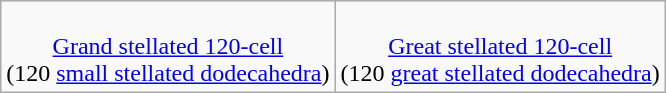<table class=wikitable>
<tr>
<td align=center><br><a href='#'>Grand stellated 120-cell</a><br>(120 <a href='#'>small stellated dodecahedra</a>)</td>
<td align=center><br><a href='#'>Great stellated 120-cell</a><br>(120 <a href='#'>great stellated dodecahedra</a>)</td>
</tr>
</table>
